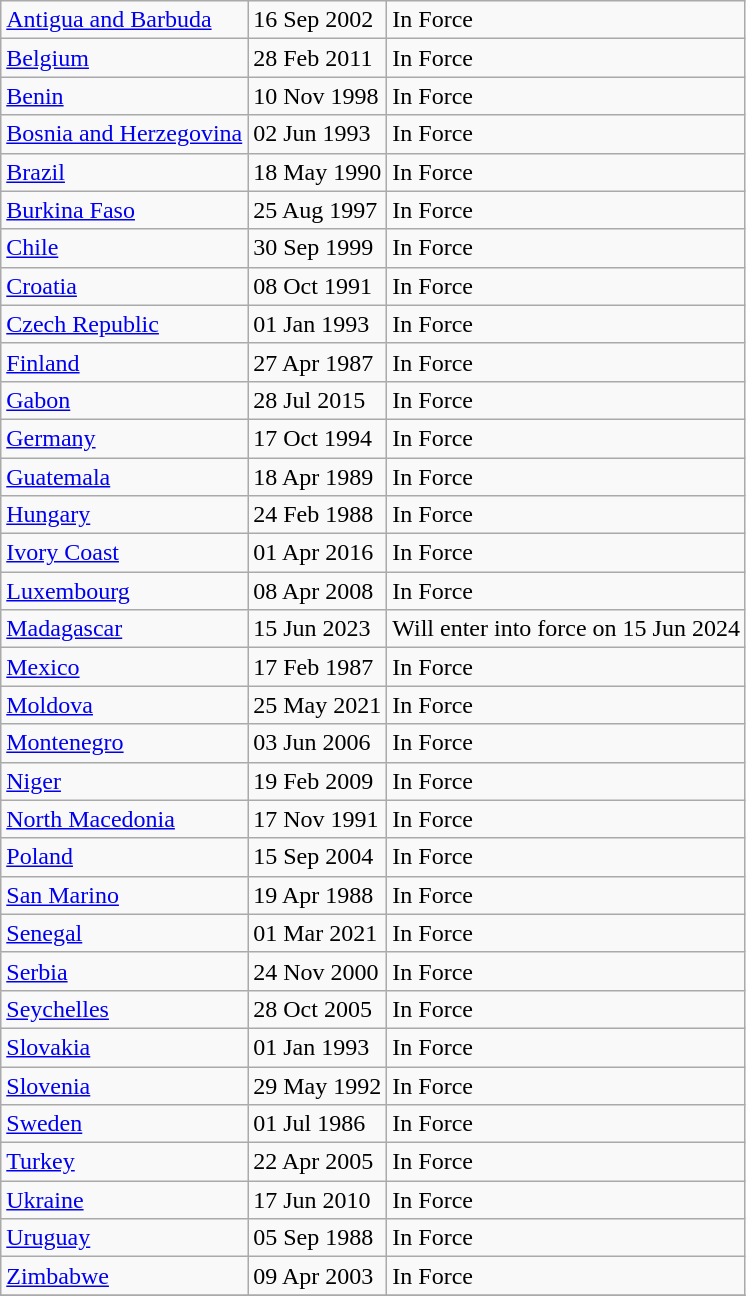<table class="wikitable">
<tr>
<td><a href='#'>Antigua and Barbuda</a></td>
<td>16 Sep 2002</td>
<td>In Force</td>
</tr>
<tr>
<td><a href='#'>Belgium</a></td>
<td>28 Feb 2011</td>
<td>In Force</td>
</tr>
<tr>
<td><a href='#'>Benin</a></td>
<td>10 Nov 1998</td>
<td>In Force</td>
</tr>
<tr>
<td><a href='#'>Bosnia and Herzegovina</a></td>
<td>02 Jun 1993</td>
<td>In Force</td>
</tr>
<tr>
<td><a href='#'>Brazil</a></td>
<td>18 May 1990</td>
<td>In Force</td>
</tr>
<tr>
<td><a href='#'>Burkina Faso</a></td>
<td>25 Aug 1997</td>
<td>In Force</td>
</tr>
<tr>
<td><a href='#'>Chile</a></td>
<td>30 Sep 1999</td>
<td>In Force</td>
</tr>
<tr>
<td><a href='#'>Croatia</a></td>
<td>08 Oct 1991</td>
<td>In Force</td>
</tr>
<tr>
<td><a href='#'>Czech Republic</a></td>
<td>01 Jan 1993</td>
<td>In Force</td>
</tr>
<tr>
<td><a href='#'>Finland</a></td>
<td>27 Apr 1987</td>
<td>In Force</td>
</tr>
<tr>
<td><a href='#'>Gabon</a></td>
<td>28 Jul 2015</td>
<td>In Force</td>
</tr>
<tr>
<td><a href='#'>Germany</a></td>
<td>17 Oct 1994</td>
<td>In Force</td>
</tr>
<tr>
<td><a href='#'>Guatemala</a></td>
<td>18 Apr 1989</td>
<td>In Force</td>
</tr>
<tr>
<td><a href='#'>Hungary</a></td>
<td>24 Feb 1988</td>
<td>In Force</td>
</tr>
<tr>
<td><a href='#'>Ivory Coast</a></td>
<td>01 Apr 2016</td>
<td>In Force</td>
</tr>
<tr>
<td><a href='#'>Luxembourg</a></td>
<td>08 Apr 2008</td>
<td>In Force</td>
</tr>
<tr>
<td><a href='#'>Madagascar</a></td>
<td>15 Jun 2023</td>
<td>Will enter into force on 15 Jun 2024</td>
</tr>
<tr>
<td><a href='#'>Mexico</a></td>
<td>17 Feb 1987</td>
<td>In Force</td>
</tr>
<tr>
<td><a href='#'>Moldova</a></td>
<td>25 May 2021</td>
<td>In Force</td>
</tr>
<tr>
<td><a href='#'>Montenegro</a></td>
<td>03 Jun 2006</td>
<td>In Force</td>
</tr>
<tr>
<td><a href='#'>Niger</a></td>
<td>19 Feb 2009</td>
<td>In Force</td>
</tr>
<tr>
<td><a href='#'>North Macedonia</a></td>
<td>17 Nov 1991</td>
<td>In Force</td>
</tr>
<tr>
<td><a href='#'>Poland</a></td>
<td>15 Sep 2004</td>
<td>In Force</td>
</tr>
<tr>
<td><a href='#'>San Marino</a></td>
<td>19 Apr 1988</td>
<td>In Force</td>
</tr>
<tr>
<td><a href='#'>Senegal</a></td>
<td>01 Mar 2021</td>
<td>In Force</td>
</tr>
<tr>
<td><a href='#'>Serbia</a></td>
<td>24 Nov 2000</td>
<td>In Force</td>
</tr>
<tr>
<td><a href='#'>Seychelles</a></td>
<td>28 Oct 2005</td>
<td>In Force</td>
</tr>
<tr>
<td><a href='#'>Slovakia</a></td>
<td>01 Jan 1993</td>
<td>In Force</td>
</tr>
<tr>
<td><a href='#'>Slovenia</a></td>
<td>29 May 1992</td>
<td>In Force</td>
</tr>
<tr>
<td><a href='#'>Sweden</a></td>
<td>01 Jul 1986</td>
<td>In Force</td>
</tr>
<tr>
<td><a href='#'>Turkey</a></td>
<td>22 Apr 2005</td>
<td>In Force</td>
</tr>
<tr>
<td><a href='#'>Ukraine</a></td>
<td>17 Jun 2010</td>
<td>In Force</td>
</tr>
<tr>
<td><a href='#'>Uruguay</a></td>
<td>05 Sep 1988</td>
<td>In Force</td>
</tr>
<tr>
<td><a href='#'>Zimbabwe</a></td>
<td>09 Apr 2003</td>
<td>In Force</td>
</tr>
<tr>
</tr>
</table>
